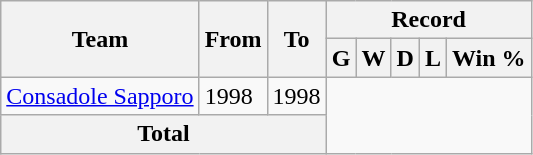<table class="wikitable" style="text-align: center">
<tr>
<th rowspan="2">Team</th>
<th rowspan="2">From</th>
<th rowspan="2">To</th>
<th colspan="5">Record</th>
</tr>
<tr>
<th>G</th>
<th>W</th>
<th>D</th>
<th>L</th>
<th>Win %</th>
</tr>
<tr>
<td align="left"><a href='#'>Consadole Sapporo</a></td>
<td align="left">1998</td>
<td align="left">1998<br></td>
</tr>
<tr>
<th colspan="3">Total<br></th>
</tr>
</table>
